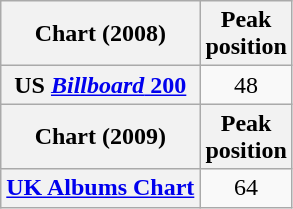<table class="wikitable plainrowheaders">
<tr>
<th scope="col">Chart (2008)</th>
<th scope="col">Peak<br>position</th>
</tr>
<tr>
<th scope="row">US <a href='#'><em>Billboard</em> 200</a></th>
<td style="text-align:center;">48</td>
</tr>
<tr>
<th scope="col">Chart (2009)</th>
<th scope="col">Peak<br>position</th>
</tr>
<tr>
<th scope="row"><a href='#'>UK Albums Chart</a></th>
<td style="text-align:center;">64</td>
</tr>
</table>
